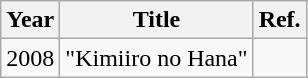<table class="wikitable">
<tr>
<th>Year</th>
<th>Title</th>
<th>Ref.</th>
</tr>
<tr>
<td>2008</td>
<td>"Kimiiro no Hana"</td>
<td></td>
</tr>
</table>
